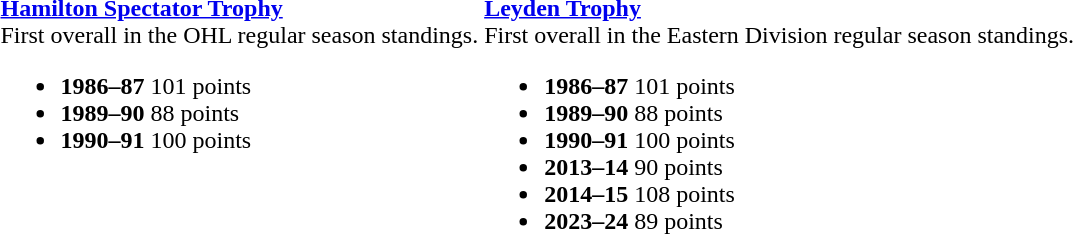<table>
<tr ---->
<td valign="top"><br><strong><a href='#'>Hamilton Spectator Trophy</a></strong><br>First overall in the OHL regular season standings.<ul><li><strong>1986–87</strong> 101 points</li><li><strong>1989–90</strong> 88 points</li><li><strong>1990–91</strong> 100 points</li></ul></td>
<td valign="top"><br><strong><a href='#'>Leyden Trophy</a></strong><br>First overall in the Eastern Division regular season standings.<ul><li><strong>1986–87</strong> 101 points</li><li><strong>1989–90</strong> 88 points</li><li><strong>1990–91</strong> 100 points</li><li><strong>2013–14</strong> 90 points</li><li><strong>2014–15</strong> 108 points</li><li><strong>2023–24</strong> 89 points</li></ul></td>
</tr>
</table>
